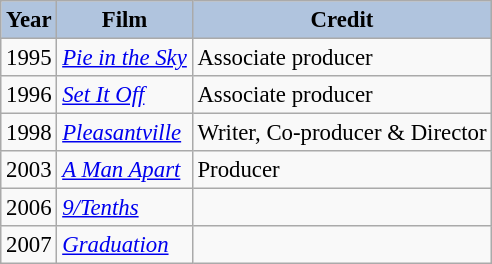<table class="wikitable" style="font-size:95%;">
<tr>
<th style="background:#B0C4DE;">Year</th>
<th style="background:#B0C4DE;">Film</th>
<th style="background:#B0C4DE;">Credit</th>
</tr>
<tr>
<td>1995</td>
<td><em><a href='#'>Pie in the Sky</a></em></td>
<td>Associate producer</td>
</tr>
<tr>
<td>1996</td>
<td><em><a href='#'>Set It Off</a></em></td>
<td>Associate producer</td>
</tr>
<tr>
<td>1998</td>
<td><em><a href='#'>Pleasantville</a></em></td>
<td>Writer, Co-producer & Director</td>
</tr>
<tr>
<td>2003</td>
<td><em><a href='#'>A Man Apart</a></em></td>
<td>Producer</td>
</tr>
<tr>
<td>2006</td>
<td><em><a href='#'>9/Tenths</a></em></td>
<td></td>
</tr>
<tr>
<td>2007</td>
<td><em><a href='#'>Graduation</a></em></td>
<td></td>
</tr>
</table>
